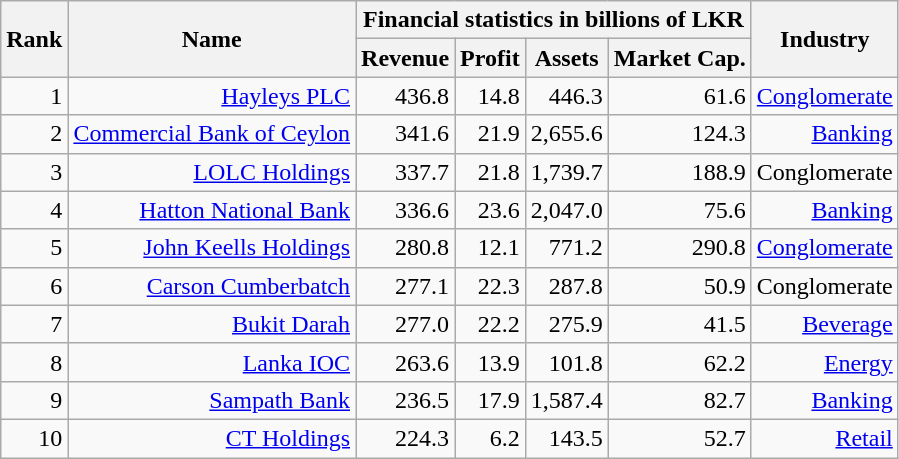<table class="wikitable sortable col1left col2left col7left" style="text-align:right;">
<tr>
<th rowspan=2>Rank</th>
<th rowspan=2>Name</th>
<th colspan="4">Financial statistics in billions of LKR</th>
<th rowspan=2>Industry</th>
</tr>
<tr>
<th>Revenue</th>
<th>Profit</th>
<th>Assets</th>
<th>Market Cap.</th>
</tr>
<tr>
<td>1</td>
<td><a href='#'>Hayleys PLC</a></td>
<td>436.8</td>
<td>14.8</td>
<td>446.3</td>
<td>61.6</td>
<td><a href='#'>Conglomerate</a></td>
</tr>
<tr>
<td>2</td>
<td><a href='#'>Commercial Bank of Ceylon</a></td>
<td>341.6</td>
<td>21.9</td>
<td>2,655.6</td>
<td>124.3</td>
<td><a href='#'>Banking</a></td>
</tr>
<tr>
<td>3</td>
<td><a href='#'>LOLC  Holdings</a></td>
<td>337.7</td>
<td>21.8</td>
<td>1,739.7</td>
<td>188.9</td>
<td>Conglomerate</td>
</tr>
<tr>
<td>4</td>
<td><a href='#'>Hatton National Bank</a></td>
<td>336.6</td>
<td>23.6</td>
<td>2,047.0</td>
<td>75.6</td>
<td><a href='#'>Banking</a></td>
</tr>
<tr>
<td>5</td>
<td><a href='#'>John Keells Holdings</a></td>
<td>280.8</td>
<td>12.1</td>
<td>771.2</td>
<td>290.8</td>
<td><a href='#'>Conglomerate</a></td>
</tr>
<tr>
<td>6</td>
<td><a href='#'>Carson Cumberbatch</a></td>
<td>277.1</td>
<td>22.3</td>
<td>287.8</td>
<td>50.9</td>
<td>Conglomerate</td>
</tr>
<tr>
<td>7</td>
<td><a href='#'>Bukit Darah</a></td>
<td>277.0</td>
<td>22.2</td>
<td>275.9</td>
<td>41.5</td>
<td><a href='#'>Beverage</a></td>
</tr>
<tr>
<td>8</td>
<td><a href='#'>Lanka IOC</a></td>
<td>263.6</td>
<td>13.9</td>
<td>101.8</td>
<td>62.2</td>
<td><a href='#'>Energy</a></td>
</tr>
<tr>
<td>9</td>
<td><a href='#'>Sampath Bank</a></td>
<td>236.5</td>
<td>17.9</td>
<td>1,587.4</td>
<td>82.7</td>
<td><a href='#'>Banking</a></td>
</tr>
<tr>
<td>10</td>
<td><a href='#'>CT  Holdings</a></td>
<td>224.3</td>
<td>6.2</td>
<td>143.5</td>
<td>52.7</td>
<td><a href='#'>Retail</a></td>
</tr>
</table>
